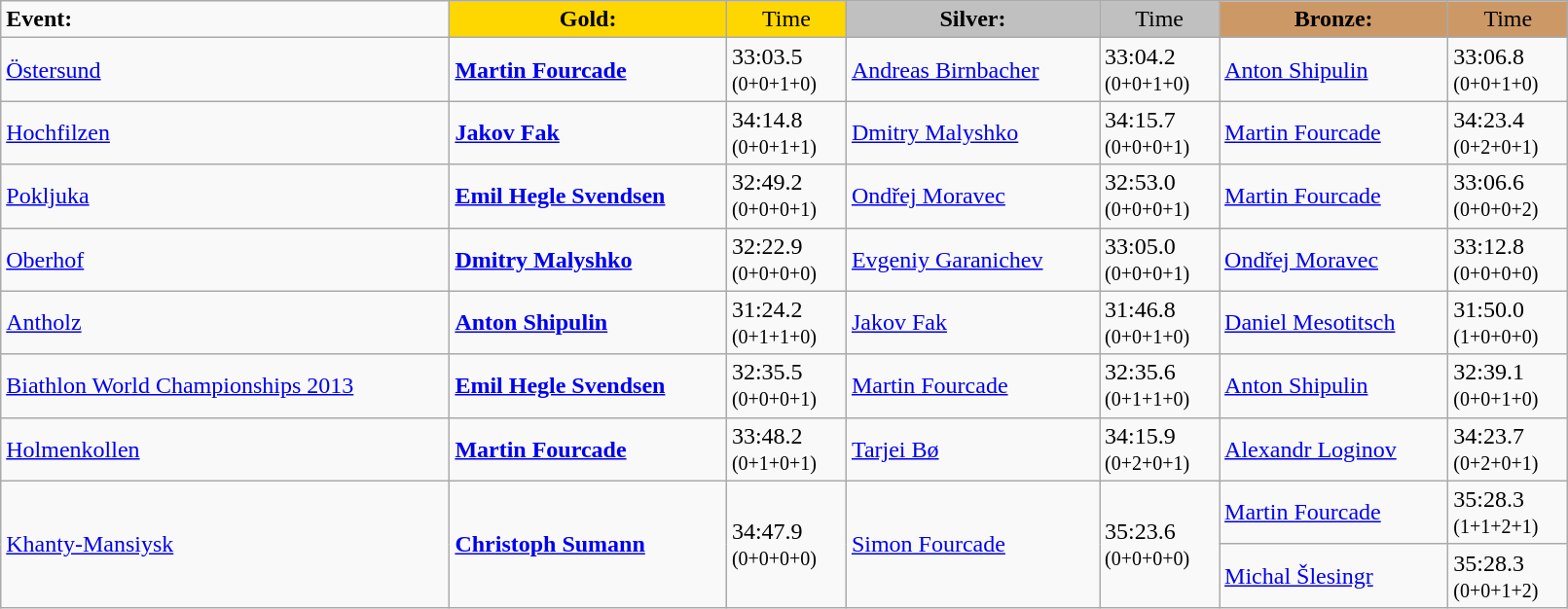<table class="wikitable" width=85%>
<tr>
<td><strong>Event:</strong></td>
<td style="text-align:center;background-color:gold;"><strong>Gold:</strong></td>
<td style="text-align:center;background-color:gold;">Time</td>
<td style="text-align:center;background-color:silver;"><strong>Silver:</strong></td>
<td style="text-align:center;background-color:silver;">Time</td>
<td style="text-align:center;background-color:#CC9966;"><strong>Bronze:</strong></td>
<td style="text-align:center;background-color:#CC9966;">Time</td>
</tr>
<tr>
<td><a href='#'>Östersund</a><br></td>
<td><strong><a href='#'>Martin Fourcade</a></strong><br><small></small></td>
<td>33:03.5<br><small>(0+0+1+0)</small></td>
<td><a href='#'>Andreas Birnbacher</a><br><small></small></td>
<td>33:04.2<br><small>(0+0+1+0)</small></td>
<td><a href='#'>Anton Shipulin</a><br><small></small></td>
<td>33:06.8<br><small>(0+0+1+0)</small></td>
</tr>
<tr>
<td><a href='#'>Hochfilzen</a><br></td>
<td><strong><a href='#'>Jakov Fak</a></strong><br><small></small></td>
<td>34:14.8<br><small>(0+0+1+1)</small></td>
<td><a href='#'>Dmitry Malyshko</a><br><small></small></td>
<td>34:15.7<br><small>(0+0+0+1)</small></td>
<td><a href='#'>Martin Fourcade</a><br><small></small></td>
<td>34:23.4<br><small>(0+2+0+1)</small></td>
</tr>
<tr>
<td><a href='#'>Pokljuka</a><br></td>
<td><strong><a href='#'>Emil Hegle Svendsen</a></strong><br><small></small></td>
<td>32:49.2 <br><small>(0+0+0+1)</small></td>
<td><a href='#'>Ondřej Moravec</a><br><small></small></td>
<td>32:53.0<br><small>(0+0+0+1)</small></td>
<td><a href='#'>Martin Fourcade</a><br><small></small></td>
<td>33:06.6<br><small>(0+0+0+2)</small></td>
</tr>
<tr>
<td><a href='#'>Oberhof</a><br></td>
<td><strong><a href='#'>Dmitry Malyshko</a></strong><br><small></small></td>
<td>32:22.9<br><small>(0+0+0+0)</small></td>
<td><a href='#'>Evgeniy Garanichev</a><br><small></small></td>
<td>33:05.0<br><small>(0+0+0+1)</small></td>
<td><a href='#'>Ondřej Moravec</a><br><small></small></td>
<td>33:12.8<br><small>(0+0+0+0)</small></td>
</tr>
<tr>
<td><a href='#'>Antholz</a><br></td>
<td><strong><a href='#'>Anton Shipulin</a></strong><br><small></small></td>
<td>31:24.2<br><small>(0+1+1+0)</small></td>
<td><a href='#'>Jakov Fak</a><br><small></small></td>
<td>31:46.8<br><small>(0+0+1+0)</small></td>
<td><a href='#'>Daniel Mesotitsch</a><br><small></small></td>
<td>31:50.0<br><small>(1+0+0+0)</small></td>
</tr>
<tr>
<td><a href='#'>Biathlon World Championships 2013</a><br></td>
<td><strong><a href='#'>Emil Hegle Svendsen</a></strong><br><small></small></td>
<td>32:35.5<br><small>(0+0+0+1)</small></td>
<td><a href='#'>Martin Fourcade</a><br><small></small></td>
<td>32:35.6<br><small>(0+1+1+0)</small></td>
<td><a href='#'>Anton Shipulin</a><br><small></small></td>
<td>32:39.1<br><small>(0+0+1+0)</small></td>
</tr>
<tr>
<td><a href='#'>Holmenkollen</a><br></td>
<td><strong><a href='#'>Martin Fourcade</a></strong><br><small></small></td>
<td>33:48.2<br><small>(0+1+0+1)</small></td>
<td><a href='#'>Tarjei Bø</a><br><small></small></td>
<td>34:15.9<br><small>(0+2+0+1)</small></td>
<td><a href='#'>Alexandr Loginov</a><br><small></small></td>
<td>34:23.7<br><small>(0+2+0+1)</small></td>
</tr>
<tr>
<td rowspan=2><a href='#'>Khanty-Mansiysk</a><br></td>
<td rowspan=2><strong><a href='#'>Christoph Sumann</a></strong><br><small></small></td>
<td rowspan=2>34:47.9<br><small>(0+0+0+0)</small></td>
<td rowspan=2><a href='#'>Simon Fourcade</a><br><small></small></td>
<td rowspan=2>35:23.6<br><small>(0+0+0+0)</small></td>
<td><a href='#'>Martin Fourcade</a><br><small></small></td>
<td>35:28.3<br><small>(1+1+2+1)</small></td>
</tr>
<tr>
<td><a href='#'>Michal Šlesingr</a><br><small></small></td>
<td>35:28.3<br><small>(0+0+1+2)</small></td>
</tr>
</table>
